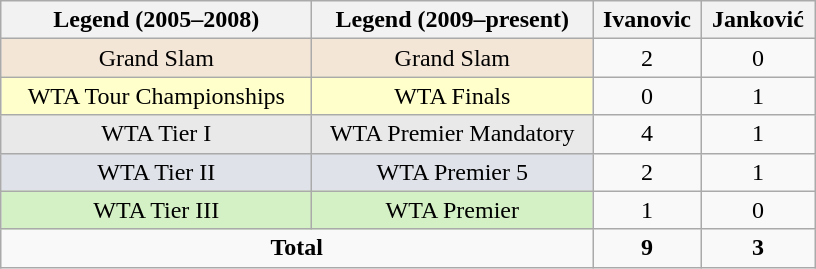<table class=wikitable style="width:43%;vertical-align:top;text-align:center">
<tr>
<th width=200>Legend (2005–2008)</th>
<th>Legend (2009–present)</th>
<th width=65>Ivanovic</th>
<th>Janković</th>
</tr>
<tr>
<td bgcolor=F3E6D7>Grand Slam</td>
<td bgcolor=F3E6D7>Grand Slam</td>
<td>2</td>
<td>0</td>
</tr>
<tr>
<td bgcolor=FFFFCC>WTA Tour Championships</td>
<td bgcolor=FFFFCC>WTA Finals</td>
<td>0</td>
<td>1</td>
</tr>
<tr>
<td bgcolor=E9E9E9>WTA Tier I</td>
<td bgcolor=E9E9E9>WTA Premier Mandatory</td>
<td>4</td>
<td>1</td>
</tr>
<tr>
<td bgcolor=DFE2E9>WTA Tier II</td>
<td bgcolor=DFE2E9>WTA Premier 5</td>
<td>2</td>
<td>1</td>
</tr>
<tr>
<td bgcolor=D4F1C5>WTA Tier III</td>
<td bgcolor=D4F1C5>WTA Premier</td>
<td>1</td>
<td>0</td>
</tr>
<tr>
<td colspan=2><strong>Total</strong></td>
<td><strong>9</strong></td>
<td><strong>3</strong></td>
</tr>
</table>
